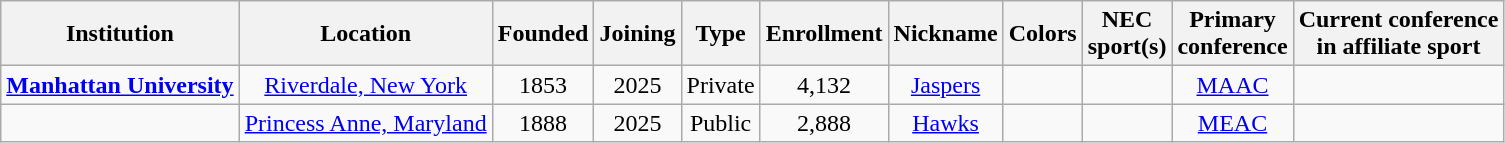<table class="sortable wikitable" style="text-align: center;">
<tr>
<th>Institution</th>
<th>Location</th>
<th>Founded</th>
<th>Joining</th>
<th>Type</th>
<th>Enrollment</th>
<th>Nickname</th>
<th class="unsortable">Colors</th>
<th>NEC<br>sport(s)</th>
<th>Primary<br>conference</th>
<th>Current conference<br>in affiliate sport</th>
</tr>
<tr>
<td><strong><a href='#'>Manhattan University</a></strong></td>
<td><a href='#'>Riverdale, New York</a></td>
<td>1853</td>
<td>2025</td>
<td>Private</td>
<td>4,132</td>
<td><a href='#'>Jaspers</a></td>
<td></td>
<td></td>
<td><a href='#'>MAAC</a></td>
<td></td>
</tr>
<tr>
<td><strong></strong></td>
<td><a href='#'>Princess Anne, Maryland</a></td>
<td>1888</td>
<td>2025</td>
<td>Public<br></td>
<td>2,888</td>
<td><a href='#'>Hawks</a></td>
<td></td>
<td></td>
<td><a href='#'>MEAC</a></td>
<td></td>
</tr>
</table>
